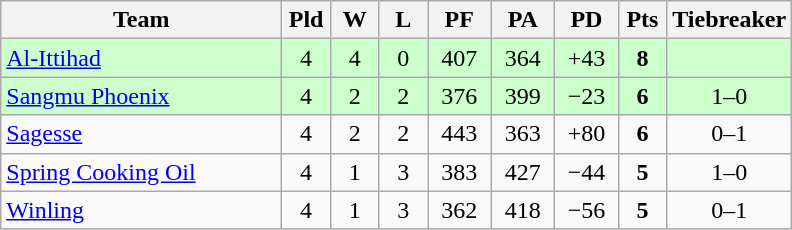<table class="wikitable" style="text-align:center;">
<tr>
<th width=180>Team</th>
<th width=25>Pld</th>
<th width=25>W</th>
<th width=25>L</th>
<th width=35>PF</th>
<th width=35>PA</th>
<th width=35>PD</th>
<th width=25>Pts</th>
<th width=50>Tiebreaker</th>
</tr>
<tr bgcolor="#ccffcc">
<td align="left"> <a href='#'>Al-Ittihad</a></td>
<td>4</td>
<td>4</td>
<td>0</td>
<td>407</td>
<td>364</td>
<td>+43</td>
<td><strong>8</strong></td>
<td></td>
</tr>
<tr bgcolor="#ccffcc">
<td align="left"> <a href='#'>Sangmu Phoenix</a></td>
<td>4</td>
<td>2</td>
<td>2</td>
<td>376</td>
<td>399</td>
<td>−23</td>
<td><strong>6</strong></td>
<td>1–0</td>
</tr>
<tr>
<td align="left"> <a href='#'>Sagesse</a></td>
<td>4</td>
<td>2</td>
<td>2</td>
<td>443</td>
<td>363</td>
<td>+80</td>
<td><strong>6</strong></td>
<td>0–1</td>
</tr>
<tr>
<td align="left"> <a href='#'>Spring Cooking Oil</a></td>
<td>4</td>
<td>1</td>
<td>3</td>
<td>383</td>
<td>427</td>
<td>−44</td>
<td><strong>5</strong></td>
<td>1–0</td>
</tr>
<tr>
<td align="left"> <a href='#'>Winling</a></td>
<td>4</td>
<td>1</td>
<td>3</td>
<td>362</td>
<td>418</td>
<td>−56</td>
<td><strong>5</strong></td>
<td>0–1</td>
</tr>
</table>
